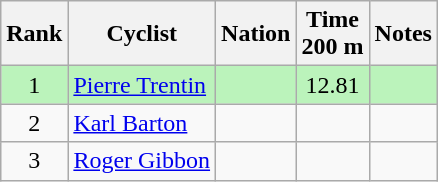<table class="wikitable sortable" style="text-align:center">
<tr>
<th>Rank</th>
<th>Cyclist</th>
<th>Nation</th>
<th>Time<br>200 m</th>
<th>Notes</th>
</tr>
<tr bgcolor=bbf3bb>
<td>1</td>
<td align=left><a href='#'>Pierre Trentin</a></td>
<td align=left></td>
<td>12.81</td>
<td></td>
</tr>
<tr>
<td>2</td>
<td align=left><a href='#'>Karl Barton</a></td>
<td align=left></td>
<td></td>
<td></td>
</tr>
<tr>
<td>3</td>
<td align=left><a href='#'>Roger Gibbon</a></td>
<td align=left></td>
<td data-sort-value=9:99:99.9></td>
<td></td>
</tr>
</table>
